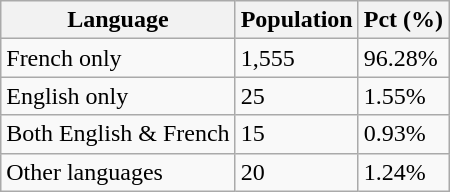<table class="wikitable">
<tr>
<th>Language</th>
<th>Population</th>
<th>Pct (%)</th>
</tr>
<tr>
<td>French only</td>
<td>1,555</td>
<td>96.28%</td>
</tr>
<tr>
<td>English only</td>
<td>25</td>
<td>1.55%</td>
</tr>
<tr>
<td>Both English & French</td>
<td>15</td>
<td>0.93%</td>
</tr>
<tr>
<td>Other languages</td>
<td>20</td>
<td>1.24%</td>
</tr>
</table>
